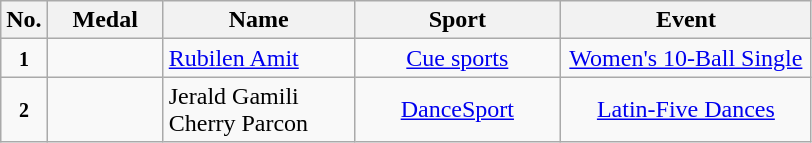<table class="wikitable" style="font-size:100%; text-align:center;">
<tr>
<th width="10">No.</th>
<th width="70">Medal</th>
<th width="120">Name</th>
<th width="130">Sport</th>
<th width="160">Event</th>
</tr>
<tr>
<td><small><strong>1</strong></small></td>
<td></td>
<td align=left><a href='#'>Rubilen Amit</a></td>
<td> <a href='#'>Cue sports</a></td>
<td><a href='#'>Women's 10-Ball Single</a></td>
</tr>
<tr>
<td><small><strong>2</strong></small></td>
<td></td>
<td align=left>Jerald Gamili<br>Cherry Parcon</td>
<td> <a href='#'>DanceSport</a></td>
<td><a href='#'>Latin-Five Dances</a></td>
</tr>
</table>
